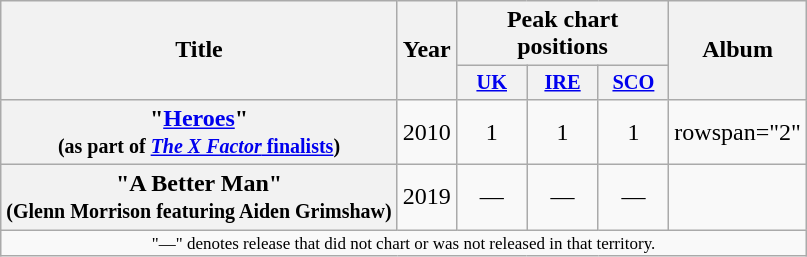<table class="wikitable plainrowheaders" style="text-align:center;">
<tr>
<th scope="col" rowspan="2">Title</th>
<th scope="col" rowspan="2">Year</th>
<th scope="col" colspan="3">Peak chart positions</th>
<th scope="col" rowspan="2">Album</th>
</tr>
<tr>
<th scope="col" style="width:3em;font-size:85%;"><a href='#'>UK</a><br></th>
<th scope="col" style="width:3em;font-size:85%;"><a href='#'>IRE</a><br></th>
<th scope="col" style="width:3em;font-size:85%;"><a href='#'>SCO</a><br></th>
</tr>
<tr>
<th scope="row">"<a href='#'>Heroes</a>"<br><small>(as part of <a href='#'><em>The X Factor</em> finalists</a>)</small></th>
<td>2010</td>
<td>1</td>
<td>1</td>
<td>1</td>
<td>rowspan="2" </td>
</tr>
<tr>
<th scope="row">"A Better Man"<br><small>(Glenn Morrison featuring Aiden Grimshaw)</small></th>
<td>2019</td>
<td>—</td>
<td>—</td>
<td>—</td>
</tr>
<tr>
<td colspan="8" style="font-size:8.5pt">"—" denotes release that did not chart or was not released in that territory.</td>
</tr>
</table>
